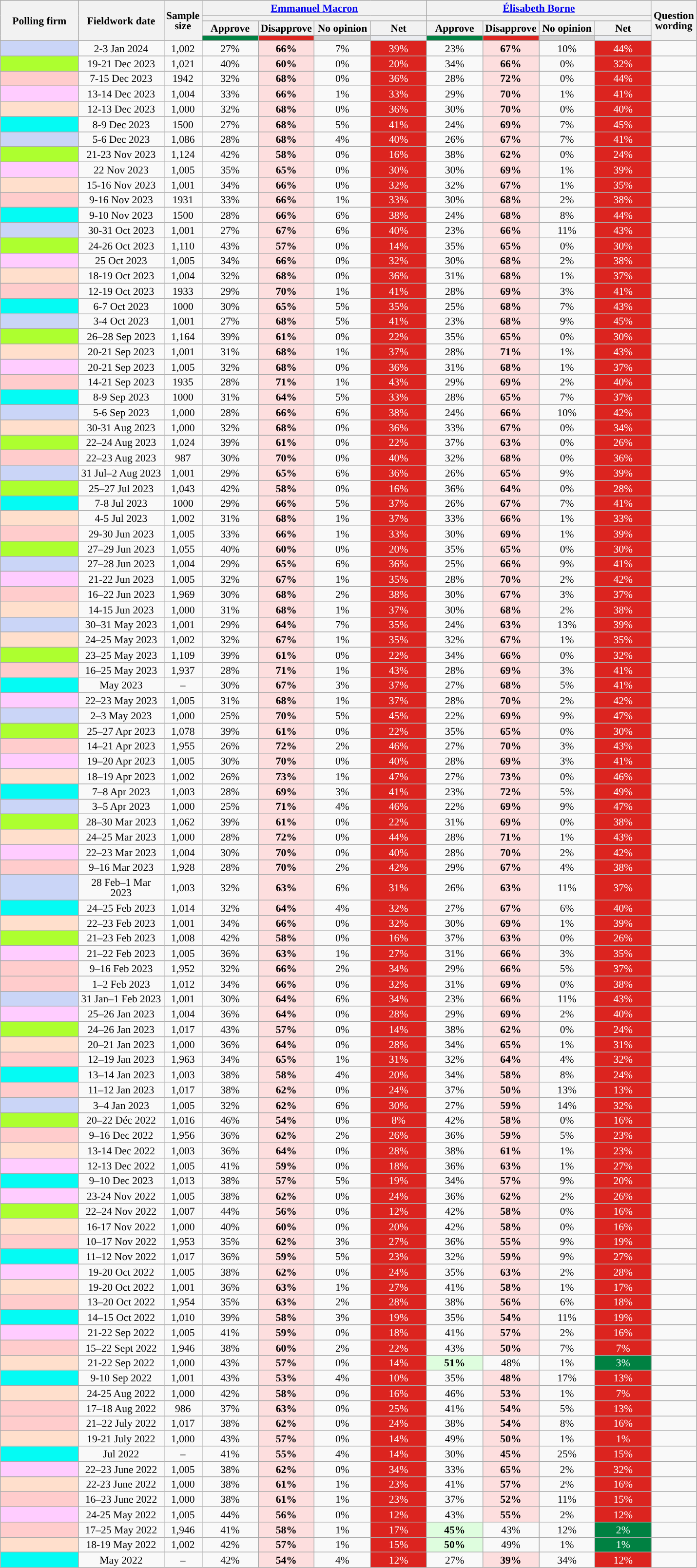<table class="wikitable sortable" style="text-align:center;font-size:90%;line-height:14px;">
<tr>
<th rowspan="4" style="width:100px;">Polling firm</th>
<th rowspan="4" style="width:110px;">Fieldwork date</th>
<th rowspan="4" style="width:35px;">Sample<br>size</th>
<th class="unsortable" colspan="4"><a href='#'>Emmanuel Macron</a></th>
<th class="unsortable" colspan="4"><a href='#'>Élisabeth Borne</a></th>
<th class="unsortable" rowspan="4" style="width:10px;">Question<br>wording</th>
</tr>
<tr>
<th class="unsortable" colspan="4" style="background:"></th>
<th class="unsortable" colspan="4" style="background:"></th>
</tr>
<tr>
<th class="unsortable" style="width:70px;">Approve</th>
<th class="unsortable" style="width:70px;">Disapprove</th>
<th class="unsortable" style="width:70px;">No opinion</th>
<th class="unsortable" style="width:70px;">Net</th>
<th class="unsortable" style="width:70px;">Approve</th>
<th class="unsortable" style="width:70px;">Disapprove</th>
<th class="unsortable" style="width:70px;">No opinion</th>
<th class="unsortable" style="width:70px;">Net</th>
</tr>
<tr>
<th style="background:#008142;"></th>
<th style="background:#DC241F;"></th>
<th style="background:lightgray;"></th>
<th style="background:#EAECF0;"></th>
<th style="background:#008142;"></th>
<th style="background:#DC241F;"></th>
<th style="background:lightgray;"></th>
<th style="background:#EAECF0;"></th>
</tr>
<tr>
<td style="background:#CAD5F7;"></td>
<td data-sort-value="2024-01-03">2-3 Jan 2024</td>
<td>1,002</td>
<td>27%</td>
<td style="background:#FDDEDE;"><strong>66%</strong></td>
<td>7%</td>
<td style="background:#DC241F;color:white;" data-sort-value="-39%">39%</td>
<td>23%</td>
<td style="background:#FDDEDE;"><strong>67%</strong></td>
<td>10%</td>
<td style="background:#DC241F;color:white;" data-sort-value="-44%">44%</td>
<td></td>
</tr>
<tr>
<td style="background:GreenYellow;"></td>
<td data-sort-value="2023-12-21">19-21 Dec 2023</td>
<td>1,021</td>
<td>40%</td>
<td style="background:#FDDEDE;"><strong>60%</strong></td>
<td>0%</td>
<td style="background:#DC241F;color:white;" data-sort-value="-20%">20%</td>
<td>34%</td>
<td style="background:#FDDEDE;"><strong>66%</strong></td>
<td>0%</td>
<td style="background:#DC241F;color:white;" data-sort-value="-32%">32%</td>
<td></td>
</tr>
<tr>
<td style="background:#FFCCCC;"></td>
<td data-sort-value="2023-12-15">7-15 Dec 2023</td>
<td>1942</td>
<td>32%</td>
<td style="background:#FDDEDE;"><strong>68%</strong></td>
<td>0%</td>
<td style="background:#DC241F;color:white;" data-sort-value="-36%">36%</td>
<td>28%</td>
<td style="background:#FDDEDE;"><strong>72%</strong></td>
<td>0%</td>
<td style="background:#DC241F;color:white;" data-sort-value="-44%">44%</td>
<td></td>
</tr>
<tr>
<td style="background:#FFCCFF;"></td>
<td data-sort-value="2023-12-14">13-14 Dec 2023</td>
<td>1,004</td>
<td>33%</td>
<td style="background:#FDDEDE;"><strong>66%</strong></td>
<td>1%</td>
<td style="background:#DC241F;color:white;" data-sort-value="-33%">33%</td>
<td>29%</td>
<td style="background:#FDDEDE;"><strong>70%</strong></td>
<td>1%</td>
<td style="background:#DC241F;color:white;" data-sort-value="-41%">41%</td>
<td></td>
</tr>
<tr>
<td style="background:#FFDFCC;"></td>
<td data-sort-value="2023-12-13">12-13 Dec 2023</td>
<td>1,000</td>
<td>32%</td>
<td style="background:#FDDEDE;"><strong>68%</strong></td>
<td>0%</td>
<td style="background:#DC241F;color:white;" data-sort-value="-36%">36%</td>
<td>30%</td>
<td style="background:#FDDEDE;"><strong>70%</strong></td>
<td>0%</td>
<td style="background:#DC241F;color:white;" data-sort-value="-40%">40%</td>
<td></td>
</tr>
<tr>
<td style="background:#04FBF4;"></td>
<td data-sort-value="2023-12-09">8-9 Dec 2023</td>
<td>1500</td>
<td>27%</td>
<td style="background:#FDDEDE;"><strong>68%</strong></td>
<td>5%</td>
<td style="background:#DC241F;color:white;" data-sort-value="-41%">41%</td>
<td>24%</td>
<td style="background:#FDDEDE;"><strong>69%</strong></td>
<td>7%</td>
<td style="background:#DC241F;color:white;" data-sort-value="-45%">45%</td>
<td></td>
</tr>
<tr>
<td style="background:#CAD5F7;"></td>
<td data-sort-value="2023-12-06">5-6 Dec 2023</td>
<td>1,086</td>
<td>28%</td>
<td style="background:#FDDEDE;"><strong>68%</strong></td>
<td>4%</td>
<td style="background:#DC241F;color:white;" data-sort-value="-40%">40%</td>
<td>26%</td>
<td style="background:#FDDEDE;"><strong>67%</strong></td>
<td>7%</td>
<td style="background:#DC241F;color:white;" data-sort-value="-41%">41%</td>
<td></td>
</tr>
<tr>
<td style="background:GreenYellow;"></td>
<td data-sort-value="2023-11-23">21-23 Nov 2023</td>
<td>1,124</td>
<td>42%</td>
<td style="background:#FDDEDE;"><strong>58%</strong></td>
<td>0%</td>
<td style="background:#DC241F;color:white;" data-sort-value="-16%">16%</td>
<td>38%</td>
<td style="background:#FDDEDE;"><strong>62%</strong></td>
<td>0%</td>
<td style="background:#DC241F;color:white;" data-sort-value="-24%">24%</td>
<td></td>
</tr>
<tr>
<td style="background:#FFCCFF;"></td>
<td data-sort-value="2023-11-22">22 Nov 2023</td>
<td>1,005</td>
<td>35%</td>
<td style="background:#FDDEDE;"><strong>65%</strong></td>
<td>0%</td>
<td style="background:#DC241F;color:white;" data-sort-value="-30%">30%</td>
<td>30%</td>
<td style="background:#FDDEDE;"><strong>69%</strong></td>
<td>1%</td>
<td style="background:#DC241F;color:white;" data-sort-value="-39%">39%</td>
<td></td>
</tr>
<tr>
<td style="background:#FFDFCC;"></td>
<td data-sort-value="2023-11-16">15-16 Nov 2023</td>
<td>1,001</td>
<td>34%</td>
<td style="background:#FDDEDE;"><strong>66%</strong></td>
<td>0%</td>
<td style="background:#DC241F;color:white;" data-sort-value="-32%">32%</td>
<td>32%</td>
<td style="background:#FDDEDE;"><strong>67%</strong></td>
<td>1%</td>
<td style="background:#DC241F;color:white;" data-sort-value="-35%">35%</td>
<td></td>
</tr>
<tr>
<td style="background:#FFCCCC;"></td>
<td data-sort-value="2023-11-16">9-16 Nov 2023</td>
<td>1931</td>
<td>33%</td>
<td style="background:#FDDEDE;"><strong>66%</strong></td>
<td>1%</td>
<td style="background:#DC241F;color:white;" data-sort-value="-33%">33%</td>
<td>30%</td>
<td style="background:#FDDEDE;"><strong>68%</strong></td>
<td>2%</td>
<td style="background:#DC241F;color:white;" data-sort-value="-38%">38%</td>
<td></td>
</tr>
<tr>
<td style="background:#04FBF4;"></td>
<td data-sort-value="2023-11-10">9-10 Nov 2023</td>
<td>1500</td>
<td>28%</td>
<td style="background:#FDDEDE;"><strong>66%</strong></td>
<td>6%</td>
<td style="background:#DC241F;color:white;" data-sort-value="-38%">38%</td>
<td>24%</td>
<td style="background:#FDDEDE;"><strong>68%</strong></td>
<td>8%</td>
<td style="background:#DC241F;color:white;" data-sort-value="-44%">44%</td>
<td></td>
</tr>
<tr>
<td style="background:#CAD5F7;"></td>
<td data-sort-value="2023-10-31">30-31 Oct 2023</td>
<td>1,001</td>
<td>27%</td>
<td style="background:#FDDEDE;"><strong>67%</strong></td>
<td>6%</td>
<td style="background:#DC241F;color:white;" data-sort-value="-40%">40%</td>
<td>23%</td>
<td style="background:#FDDEDE;"><strong>66%</strong></td>
<td>11%</td>
<td style="background:#DC241F;color:white;" data-sort-value="-43%">43%</td>
<td></td>
</tr>
<tr>
<td style="background:GreenYellow;"></td>
<td data-sort-value="2023-10-26">24-26 Oct 2023</td>
<td>1,110</td>
<td>43%</td>
<td style="background:#FDDEDE;"><strong>57%</strong></td>
<td>0%</td>
<td style="background:#DC241F;color:white;" data-sort-value="-14%">14%</td>
<td>35%</td>
<td style="background:#FDDEDE;"><strong>65%</strong></td>
<td>0%</td>
<td style="background:#DC241F;color:white;" data-sort-value="-30%">30%</td>
<td></td>
</tr>
<tr>
<td style="background:#FFCCFF;"></td>
<td data-sort-value="2023-10-25">25 Oct 2023</td>
<td>1,005</td>
<td>34%</td>
<td style="background:#FDDEDE;"><strong>66%</strong></td>
<td>0%</td>
<td style="background:#DC241F;color:white;" data-sort-value="-32%">32%</td>
<td>30%</td>
<td style="background:#FDDEDE;"><strong>68%</strong></td>
<td>2%</td>
<td style="background:#DC241F;color:white;" data-sort-value="-38%">38%</td>
<td></td>
</tr>
<tr>
<td style="background:#FFDFCC;"></td>
<td data-sort-value="2023-10-19">18-19 Oct 2023</td>
<td>1,004</td>
<td>32%</td>
<td style="background:#FDDEDE;"><strong>68%</strong></td>
<td>0%</td>
<td style="background:#DC241F;color:white;" data-sort-value="-36%">36%</td>
<td>31%</td>
<td style="background:#FDDEDE;"><strong>68%</strong></td>
<td>1%</td>
<td style="background:#DC241F;color:white;" data-sort-value="-37%">37%</td>
<td></td>
</tr>
<tr>
<td style="background:#FFCCCC;"></td>
<td data-sort-value="2023-10-19">12-19 Oct 2023</td>
<td>1933</td>
<td>29%</td>
<td style="background:#FDDEDE;"><strong>70%</strong></td>
<td>1%</td>
<td style="background:#DC241F;color:white;" data-sort-value="-41%">41%</td>
<td>28%</td>
<td style="background:#FDDEDE;"><strong>69%</strong></td>
<td>3%</td>
<td style="background:#DC241F;color:white;" data-sort-value="-41%">41%</td>
<td></td>
</tr>
<tr>
<td style="background:#04FBF4;"></td>
<td data-sort-value="2023-10-07">6-7 Oct 2023</td>
<td>1000</td>
<td>30%</td>
<td style="background:#FDDEDE;"><strong>65%</strong></td>
<td>5%</td>
<td style="background:#DC241F;color:white;" data-sort-value="-35%">35%</td>
<td>25%</td>
<td style="background:#FDDEDE;"><strong>68%</strong></td>
<td>7%</td>
<td style="background:#DC241F;color:white;" data-sort-value="-43%">43%</td>
<td></td>
</tr>
<tr>
<td style="background:#CAD5F7;"></td>
<td data-sort-value="2023-10-04">3-4 Oct 2023</td>
<td>1,001</td>
<td>27%</td>
<td style="background:#FDDEDE;"><strong>68%</strong></td>
<td>5%</td>
<td style="background:#DC241F;color:white;" data-sort-value="-41%">41%</td>
<td>23%</td>
<td style="background:#FDDEDE;"><strong>68%</strong></td>
<td>9%</td>
<td style="background:#DC241F;color:white;" data-sort-value="-45%">45%</td>
<td></td>
</tr>
<tr>
<td style="background:GreenYellow;"></td>
<td data-sort-value="2023-09-28">26–28 Sep 2023</td>
<td>1,164</td>
<td>39%</td>
<td style="background:#FDDEDE;"><strong>61%</strong></td>
<td>0%</td>
<td style="background:#DC241F;color:white;" data-sort-value="-22%">22%</td>
<td>35%</td>
<td style="background:#FDDEDE;"><strong>65%</strong></td>
<td>0%</td>
<td style="background:#DC241F;color:white;" data-sort-value="-30%">30%</td>
<td></td>
</tr>
<tr>
<td style="background:#FFDFCC;"></td>
<td data-sort-value="2023-09-21">20-21 Sep 2023</td>
<td>1,001</td>
<td>31%</td>
<td style="background:#FDDEDE;"><strong>68%</strong></td>
<td>1%</td>
<td style="background:#DC241F;color:white;" data-sort-value="-37%">37%</td>
<td>28%</td>
<td style="background:#FDDEDE;"><strong>71%</strong></td>
<td>1%</td>
<td style="background:#DC241F;color:white;" data-sort-value="-43%">43%</td>
<td></td>
</tr>
<tr>
<td style="background:#FFCCFF;"></td>
<td data-sort-value="2023-09-21">20-21 Sep 2023</td>
<td>1,005</td>
<td>32%</td>
<td style="background:#FDDEDE;"><strong>68%</strong></td>
<td>0%</td>
<td style="background:#DC241F;color:white;" data-sort-value="-36%">36%</td>
<td>31%</td>
<td style="background:#FDDEDE;"><strong>68%</strong></td>
<td>1%</td>
<td style="background:#DC241F;color:white;" data-sort-value="-37%">37%</td>
<td></td>
</tr>
<tr>
<td style="background:#FFCCCC;"></td>
<td data-sort-value="2023-09-21">14-21 Sep 2023</td>
<td>1935</td>
<td>28%</td>
<td style="background:#FDDEDE;"><strong>71%</strong></td>
<td>1%</td>
<td style="background:#DC241F;color:white;" data-sort-value="-43%">43%</td>
<td>29%</td>
<td style="background:#FDDEDE;"><strong>69%</strong></td>
<td>2%</td>
<td style="background:#DC241F;color:white;" data-sort-value="-40%">40%</td>
<td></td>
</tr>
<tr>
<td style="background:#04FBF4;"></td>
<td data-sort-value="2023-09-09">8-9 Sep 2023</td>
<td>1000</td>
<td>31%</td>
<td style="background:#FDDEDE;"><strong>64%</strong></td>
<td>5%</td>
<td style="background:#DC241F;color:white;" data-sort-value="-33%">33%</td>
<td>28%</td>
<td style="background:#FDDEDE;"><strong>65%</strong></td>
<td>7%</td>
<td style="background:#DC241F;color:white;" data-sort-value="-37%">37%</td>
<td></td>
</tr>
<tr>
<td style="background:#CAD5F7;"></td>
<td data-sort-value="2023-09-06">5-6 Sep 2023</td>
<td>1,000</td>
<td>28%</td>
<td style="background:#FDDEDE;"><strong>66%</strong></td>
<td>6%</td>
<td style="background:#DC241F;color:white;" data-sort-value="-38%">38%</td>
<td>24%</td>
<td style="background:#FDDEDE;"><strong>66%</strong></td>
<td>10%</td>
<td style="background:#DC241F;color:white;" data-sort-value="-42%">42%</td>
<td></td>
</tr>
<tr>
<td style="background:#FFDFCC;"></td>
<td data-sort-value="2023-08-31">30-31 Aug 2023</td>
<td>1,000</td>
<td>32%</td>
<td style="background:#FDDEDE;"><strong>68%</strong></td>
<td>0%</td>
<td style="background:#DC241F;color:white;" data-sort-value="-36%">36%</td>
<td>33%</td>
<td style="background:#FDDEDE;"><strong>67%</strong></td>
<td>0%</td>
<td style="background:#DC241F;color:white;" data-sort-value="-34%">34%</td>
<td></td>
</tr>
<tr>
<td style="background:GreenYellow;"></td>
<td data-sort-value="2023-08-24">22–24 Aug 2023</td>
<td>1,024</td>
<td>39%</td>
<td style="background:#FDDEDE;"><strong>61%</strong></td>
<td>0%</td>
<td style="background:#DC241F;color:white;" data-sort-value="-22%">22%</td>
<td>37%</td>
<td style="background:#FDDEDE;"><strong>63%</strong></td>
<td>0%</td>
<td style="background:#DC241F;color:white;" data-sort-value="-26%">26%</td>
<td></td>
</tr>
<tr>
<td style="background:#FFCCCC;"></td>
<td data-sort-value="2023-08-23">22–23 Aug 2023</td>
<td>987</td>
<td>30%</td>
<td style="background:#FDDEDE;"><strong>70%</strong></td>
<td>0%</td>
<td style="background:#DC241F;color:white;" data-sort-value="-40%">40%</td>
<td>32%</td>
<td style="background:#FDDEDE;"><strong>68%</strong></td>
<td>0%</td>
<td style="background:#DC241F;color:white;" data-sort-value="-36%">36%</td>
<td></td>
</tr>
<tr>
<td style="background:#CAD5F7;"></td>
<td data-sort-value="2023-08-02">31 Jul–2 Aug 2023</td>
<td>1,001</td>
<td>29%</td>
<td style="background:#FDDEDE;"><strong>65%</strong></td>
<td>6%</td>
<td style="background:#DC241F;color:white;" data-sort-value="-36%">36%</td>
<td>26%</td>
<td style="background:#FDDEDE;"><strong>65%</strong></td>
<td>9%</td>
<td style="background:#DC241F;color:white;" data-sort-value="-39%">39%</td>
<td></td>
</tr>
<tr>
<td style="background:GreenYellow;"></td>
<td data-sort-value="2023-07-27">25–27 Jul 2023</td>
<td>1,043</td>
<td>42%</td>
<td style="background:#FDDEDE;"><strong>58%</strong></td>
<td>0%</td>
<td style="background:#DC241F;color:white;" data-sort-value="-16%">16%</td>
<td>36%</td>
<td style="background:#FDDEDE;"><strong>64%</strong></td>
<td>0%</td>
<td style="background:#DC241F;color:white;" data-sort-value="-28%">28%</td>
<td></td>
</tr>
<tr>
<td style="background:#04FBF4;"></td>
<td data-sort-value="2023-07-08">7-8 Jul 2023</td>
<td>1000</td>
<td>29%</td>
<td style="background:#FDDEDE;"><strong>66%</strong></td>
<td>5%</td>
<td style="background:#DC241F;color:white;" data-sort-value="-37%">37%</td>
<td>26%</td>
<td style="background:#FDDEDE;"><strong>67%</strong></td>
<td>7%</td>
<td style="background:#DC241F;color:white;" data-sort-value="-41%">41%</td>
<td></td>
</tr>
<tr>
<td style="background:#FFDFCC;"></td>
<td data-sort-value="2023-07-05">4-5 Jul 2023</td>
<td>1,002</td>
<td>31%</td>
<td style="background:#FDDEDE;"><strong>68%</strong></td>
<td>1%</td>
<td style="background:#DC241F;color:white;" data-sort-value="-37%">37%</td>
<td>33%</td>
<td style="background:#FDDEDE;"><strong>66%</strong></td>
<td>1%</td>
<td style="background:#DC241F;color:white;" data-sort-value="-33%">33%</td>
<td></td>
</tr>
<tr>
<td style="background:#FFCCCC;"></td>
<td data-sort-value="2023-06-30">29-30 Jun 2023</td>
<td>1,005</td>
<td>33%</td>
<td style="background:#FDDEDE;"><strong>66%</strong></td>
<td>1%</td>
<td style="background:#DC241F;color:white;" data-sort-value="-33%">33%</td>
<td>30%</td>
<td style="background:#FDDEDE;"><strong>69%</strong></td>
<td>1%</td>
<td style="background:#DC241F;color:white;" data-sort-value="-39%">39%</td>
<td></td>
</tr>
<tr>
<td style="background:GreenYellow;"></td>
<td data-sort-value="2023-06-29">27–29 Jun 2023</td>
<td>1,055</td>
<td>40%</td>
<td style="background:#FDDEDE;"><strong>60%</strong></td>
<td>0%</td>
<td style="background:#DC241F;color:white;" data-sort-value="-20%">20%</td>
<td>35%</td>
<td style="background:#FDDEDE;"><strong>65%</strong></td>
<td>0%</td>
<td style="background:#DC241F;color:white;" data-sort-value="-30%">30%</td>
<td></td>
</tr>
<tr>
<td style="background:#CAD5F7;"></td>
<td data-sort-value="2023-06-28">27–28 Jun 2023</td>
<td>1,004</td>
<td>29%</td>
<td style="background:#FDDEDE;"><strong>65%</strong></td>
<td>6%</td>
<td style="background:#DC241F;color:white;" data-sort-value="-36%">36%</td>
<td>25%</td>
<td style="background:#FDDEDE;"><strong>66%</strong></td>
<td>9%</td>
<td style="background:#DC241F;color:white;" data-sort-value="-41%">41%</td>
<td></td>
</tr>
<tr>
<td style="background:#FFCCFF;"></td>
<td data-sort-value="2023-06-22">21-22 Jun 2023</td>
<td>1,005</td>
<td>32%</td>
<td style="background:#FDDEDE;"><strong>67%</strong></td>
<td>1%</td>
<td style="background:#DC241F;color:white;" data-sort-value="-35%">35%</td>
<td>28%</td>
<td style="background:#FDDEDE;"><strong>70%</strong></td>
<td>2%</td>
<td style="background:#DC241F;color:white;" data-sort-value="-42%">42%</td>
<td></td>
</tr>
<tr>
<td style="background:#FFCCCC;"></td>
<td data-sort-value="2023-06-22">16–22 Jun 2023</td>
<td>1,969</td>
<td>30%</td>
<td style="background:#FDDEDE;"><strong>68%</strong></td>
<td>2%</td>
<td style="background:#DC241F;color:white;" data-sort-value="-38%">38%</td>
<td>30%</td>
<td style="background:#FDDEDE;"><strong>67%</strong></td>
<td>3%</td>
<td style="background:#DC241F;color:white;" data-sort-value="-37%">37%</td>
<td></td>
</tr>
<tr>
<td style="background:#FFDFCC;"></td>
<td data-sort-value="2023-06-15">14-15 Jun 2023</td>
<td>1,000</td>
<td>31%</td>
<td style="background:#FDDEDE;"><strong>68%</strong></td>
<td>1%</td>
<td style="background:#DC241F;color:white;" data-sort-value="-37%">37%</td>
<td>30%</td>
<td style="background:#FDDEDE;"><strong>68%</strong></td>
<td>2%</td>
<td style="background:#DC241F;color:white;" data-sort-value="-38%">38%</td>
<td></td>
</tr>
<tr>
<td style="background:#CAD5F7;"></td>
<td data-sort-value="2023-05-31">30–31 May 2023</td>
<td>1,001</td>
<td>29%</td>
<td style="background:#FDDEDE;"><strong>64%</strong></td>
<td>7%</td>
<td style="background:#DC241F;color:white;" data-sort-value="-35%">35%</td>
<td>24%</td>
<td style="background:#FDDEDE;"><strong>63%</strong></td>
<td>13%</td>
<td style="background:#DC241F;color:white;" data-sort-value="-39%">39%</td>
<td></td>
</tr>
<tr>
<td style="background:#FFDFCC;"></td>
<td data-sort-value="2023-05-25">24–25 May 2023</td>
<td>1,002</td>
<td>32%</td>
<td style="background:#FDDEDE;"><strong>67%</strong></td>
<td>1%</td>
<td style="background:#DC241F;color:white;" data-sort-value="-35%">35%</td>
<td>32%</td>
<td style="background:#FDDEDE;"><strong>67%</strong></td>
<td>1%</td>
<td style="background:#DC241F;color:white;" data-sort-value="-35%">35%</td>
<td></td>
</tr>
<tr>
<td style="background:GreenYellow;"></td>
<td data-sort-value="2023-05-25">23–25 May 2023</td>
<td>1,109</td>
<td>39%</td>
<td style="background:#FDDEDE;"><strong>61%</strong></td>
<td>0%</td>
<td style="background:#DC241F;color:white;" data-sort-value="-22%">22%</td>
<td>34%</td>
<td style="background:#FDDEDE;"><strong>66%</strong></td>
<td>0%</td>
<td style="background:#DC241F;color:white;" data-sort-value="-32%">32%</td>
<td></td>
</tr>
<tr>
<td style="background:#FFCCCC;"></td>
<td data-sort-value="2023-05-25">16–25 May 2023</td>
<td>1,937</td>
<td>28%</td>
<td style="background:#FDDEDE;"><strong>71%</strong></td>
<td>1%</td>
<td style="background:#DC241F;color:white;" data-sort-value="-43%">43%</td>
<td>28%</td>
<td style="background:#FDDEDE;"><strong>69%</strong></td>
<td>3%</td>
<td style="background:#DC241F;color:white;" data-sort-value="-41%">41%</td>
<td></td>
</tr>
<tr>
<td style="background:#04FBF4;"></td>
<td data-sort-value="2023-05-24">May 2023</td>
<td>–</td>
<td>30%</td>
<td style="background:#FDDEDE;"><strong>67%</strong></td>
<td>3%</td>
<td style="background:#DC241F;color:white;" data-sort-value="-37%">37%</td>
<td>27%</td>
<td style="background:#FDDEDE;"><strong>68%</strong></td>
<td>5%</td>
<td style="background:#DC241F;color:white;" data-sort-value="-41%">41%</td>
<td></td>
</tr>
<tr>
<td style="background:#FFCCFF;"></td>
<td data-sort-value="2023-05-23">22–23 May 2023</td>
<td>1,005</td>
<td>31%</td>
<td style="background:#FDDEDE;"><strong>68%</strong></td>
<td>1%</td>
<td style="background:#DC241F;color:white;" data-sort-value="-37%">37%</td>
<td>28%</td>
<td style="background:#FDDEDE;"><strong>70%</strong></td>
<td>2%</td>
<td style="background:#DC241F;color:white;" data-sort-value="-42%">42%</td>
<td></td>
</tr>
<tr>
<td style="background:#CAD5F7;"></td>
<td data-sort-value="2023-05-03">2–3 May 2023</td>
<td>1,000</td>
<td>25%</td>
<td style="background:#FDDEDE;"><strong>70%</strong></td>
<td>5%</td>
<td style="background:#DC241F;color:white;" data-sort-value="-45%">45%</td>
<td>22%</td>
<td style="background:#FDDEDE;"><strong>69%</strong></td>
<td>9%</td>
<td style="background:#DC241F;color:white;" data-sort-value="-47%">47%</td>
<td></td>
</tr>
<tr>
<td style="background:GreenYellow;"></td>
<td data-sort-value="2023-04-27">25–27 Apr 2023</td>
<td>1,078</td>
<td>39%</td>
<td style="background:#FDDEDE;"><strong>61%</strong></td>
<td>0%</td>
<td style="background:#DC241F;color:white;" data-sort-value="-22%">22%</td>
<td>35%</td>
<td style="background:#FDDEDE;"><strong>65%</strong></td>
<td>0%</td>
<td style="background:#DC241F;color:white;" data-sort-value="-30%">30%</td>
<td></td>
</tr>
<tr>
<td style="background:#FFCCCC;"></td>
<td data-sort-value="2023-04-21">14–21 Apr 2023</td>
<td>1,955</td>
<td>26%</td>
<td style="background:#FDDEDE;"><strong>72%</strong></td>
<td>2%</td>
<td style="background:#DC241F;color:white;" data-sort-value="-46%">46%</td>
<td>27%</td>
<td style="background:#FDDEDE;"><strong>70%</strong></td>
<td>3%</td>
<td style="background:#DC241F;color:white;" data-sort-value="-43%">43%</td>
<td></td>
</tr>
<tr>
<td style="background:#FFCCFF;"></td>
<td data-sort-value="2023-04-20">19–20 Apr 2023</td>
<td>1,005</td>
<td>30%</td>
<td style="background:#FDDEDE;"><strong>70%</strong></td>
<td>0%</td>
<td style="background:#DC241F;color:white;" data-sort-value="-40%">40%</td>
<td>28%</td>
<td style="background:#FDDEDE;"><strong>69%</strong></td>
<td>3%</td>
<td style="background:#DC241F;color:white;" data-sort-value="-41%">41%</td>
<td></td>
</tr>
<tr>
<td style="background:#FFDFCC;"></td>
<td data-sort-value="2023-04-19">18–19 Apr 2023</td>
<td>1,002</td>
<td>26%</td>
<td style="background:#FDDEDE;"><strong>73%</strong></td>
<td>1%</td>
<td style="background:#DC241F;color:white;" data-sort-value="-47%">47%</td>
<td>27%</td>
<td style="background:#FDDEDE;"><strong>73%</strong></td>
<td>0%</td>
<td style="background:#DC241F;color:white;" data-sort-value="-46%">46%</td>
<td></td>
</tr>
<tr>
<td style="background:#04FBF4;"></td>
<td data-sort-value="2023-04-08">7–8 Apr 2023</td>
<td>1,003</td>
<td>28%</td>
<td style="background:#FDDEDE;"><strong>69%</strong></td>
<td>3%</td>
<td style="background:#DC241F;color:white;" data-sort-value="-41%">41%</td>
<td>23%</td>
<td style="background:#FDDEDE;"><strong>72%</strong></td>
<td>5%</td>
<td style="background:#DC241F;color:white;" data-sort-value="-49%">49%</td>
<td></td>
</tr>
<tr>
<td style="background:#CAD5F7;"></td>
<td data-sort-value="2023-04-05">3–5 Apr 2023</td>
<td>1,000</td>
<td>25%</td>
<td style="background:#FDDEDE;"><strong>71%</strong></td>
<td>4%</td>
<td style="background:#DC241F;color:white;" data-sort-value="-46%">46%</td>
<td>22%</td>
<td style="background:#FDDEDE;"><strong>69%</strong></td>
<td>9%</td>
<td style="background:#DC241F;color:white;" data-sort-value="-47%">47%</td>
<td></td>
</tr>
<tr>
<td style="background:GreenYellow;"></td>
<td data-sort-value="2023-03-30">28–30 Mar 2023</td>
<td>1,062</td>
<td>39%</td>
<td style="background:#FDDEDE;"><strong>61%</strong></td>
<td>0%</td>
<td style="background:#DC241F;color:white;" data-sort-value="-22%">22%</td>
<td>31%</td>
<td style="background:#FDDEDE;"><strong>69%</strong></td>
<td>0%</td>
<td style="background:#DC241F;color:white;" data-sort-value="-38%">38%</td>
<td></td>
</tr>
<tr>
<td style="background:#FFDFCC;"></td>
<td data-sort-value="2023-03-25">24–25 Mar 2023</td>
<td>1,000</td>
<td>28%</td>
<td style="background:#FDDEDE;"><strong>72%</strong></td>
<td>0%</td>
<td style="background:#DC241F;color:white;" data-sort-value="-44%">44%</td>
<td>28%</td>
<td style="background:#FDDEDE;"><strong>71%</strong></td>
<td>1%</td>
<td style="background:#DC241F;color:white;" data-sort-value="-43%">43%</td>
<td></td>
</tr>
<tr>
<td style="background:#FFCCFF;"></td>
<td data-sort-value="2023-03-23">22–23 Mar 2023</td>
<td>1,004</td>
<td>30%</td>
<td style="background:#FDDEDE;"><strong>70%</strong></td>
<td>0%</td>
<td style="background:#DC241F;color:white;" data-sort-value="-40%">40%</td>
<td>28%</td>
<td style="background:#FDDEDE;"><strong>70%</strong></td>
<td>2%</td>
<td style="background:#DC241F;color:white;" data-sort-value="-42%">42%</td>
<td></td>
</tr>
<tr>
<td style="background:#FFCCCC;"></td>
<td data-sort-value="2023-03-16">9–16 Mar 2023</td>
<td>1,928</td>
<td>28%</td>
<td style="background:#FDDEDE;"><strong>70%</strong></td>
<td>2%</td>
<td style="background:#DC241F;color:white;" data-sort-value="-42%">42%</td>
<td>29%</td>
<td style="background:#FDDEDE;"><strong>67%</strong></td>
<td>4%</td>
<td style="background:#DC241F;color:white;" data-sort-value="-38%">38%</td>
<td></td>
</tr>
<tr>
<td style="background:#CAD5F7;"></td>
<td data-sort-value="2023-03-01">28 Feb–1 Mar 2023</td>
<td>1,003</td>
<td>32%</td>
<td style="background:#FDDEDE;"><strong>63%</strong></td>
<td>6%</td>
<td style="background:#DC241F;color:white;" data-sort-value="-31%">31%</td>
<td>26%</td>
<td style="background:#FDDEDE;"><strong>63%</strong></td>
<td>11%</td>
<td style="background:#DC241F;color:white;" data-sort-value="-37%">37%</td>
<td></td>
</tr>
<tr>
<td style="background:#04FBF4;"></td>
<td data-sort-value="2023-02-25">24–25 Feb 2023</td>
<td>1,014</td>
<td>32%</td>
<td style="background:#FDDEDE;"><strong>64%</strong></td>
<td>4%</td>
<td style="background:#DC241F;color:white;" data-sort-value="-32%">32%</td>
<td>27%</td>
<td style="background:#FDDEDE;"><strong>67%</strong></td>
<td>6%</td>
<td style="background:#DC241F;color:white;" data-sort-value="-40%">40%</td>
<td></td>
</tr>
<tr>
<td style="background:#FFDFCC;"></td>
<td data-sort-value="2023-02-23">22–23 Feb 2023</td>
<td>1,001</td>
<td>34%</td>
<td style="background:#FDDEDE;"><strong>66%</strong></td>
<td>0%</td>
<td style="background:#DC241F;color:white;" data-sort-value="-32%">32%</td>
<td>30%</td>
<td style="background:#FDDEDE;"><strong>69%</strong></td>
<td>1%</td>
<td style="background:#DC241F;color:white;" data-sort-value="-39%">39%</td>
<td></td>
</tr>
<tr>
<td style="background:GreenYellow;"></td>
<td data-sort-value="2023-02-23">21–23 Feb 2023</td>
<td>1,008</td>
<td>42%</td>
<td style="background:#FDDEDE;"><strong>58%</strong></td>
<td>0%</td>
<td style="background:#DC241F;color:white;" data-sort-value="-16%">16%</td>
<td>37%</td>
<td style="background:#FDDEDE;"><strong>63%</strong></td>
<td>0%</td>
<td style="background:#DC241F;color:white;" data-sort-value="-26%">26%</td>
<td></td>
</tr>
<tr>
<td style="background:#FFCCFF;"></td>
<td data-sort-value="2023-02-22">21–22 Feb 2023</td>
<td>1,005</td>
<td>36%</td>
<td style="background:#FDDEDE;"><strong>63%</strong></td>
<td>1%</td>
<td style="background:#DC241F;color:white;" data-sort-value="-27%">27%</td>
<td>31%</td>
<td style="background:#FDDEDE;"><strong>66%</strong></td>
<td>3%</td>
<td style="background:#DC241F;color:white;" data-sort-value="-35%">35%</td>
<td></td>
</tr>
<tr>
<td style="background:#FFCCCC;"></td>
<td data-sort-value="2023-02-16">9–16 Feb 2023</td>
<td>1,952</td>
<td>32%</td>
<td style="background:#FDDEDE;"><strong>66%</strong></td>
<td>2%</td>
<td style="background:#DC241F;color:white;" data-sort-value="-34%">34%</td>
<td>29%</td>
<td style="background:#FDDEDE;"><strong>66%</strong></td>
<td>5%</td>
<td style="background:#DC241F;color:white;" data-sort-value="-37%">37%</td>
<td></td>
</tr>
<tr>
<td style="background:#FFCCCC;"></td>
<td data-sort-value="2023-02-02">1–2 Feb 2023</td>
<td>1,012</td>
<td>34%</td>
<td style="background:#FDDEDE;"><strong>66%</strong></td>
<td>0%</td>
<td style="background:#DC241F;color:white;" data-sort-value="-32%">32%</td>
<td>31%</td>
<td style="background:#FDDEDE;"><strong>69%</strong></td>
<td>0%</td>
<td style="background:#DC241F;color:white;" data-sort-value="-38%">38%</td>
<td></td>
</tr>
<tr>
<td style="background:#CAD5F7;"></td>
<td data-sort-value="2023-02-01">31 Jan–1 Feb 2023</td>
<td>1,001</td>
<td>30%</td>
<td style="background:#FDDEDE;"><strong>64%</strong></td>
<td>6%</td>
<td style="background:#DC241F;color:white;" data-sort-value="-34%">34%</td>
<td>23%</td>
<td style="background:#FDDEDE;"><strong>66%</strong></td>
<td>11%</td>
<td style="background:#DC241F;color:white;" data-sort-value="-43%">43%</td>
<td></td>
</tr>
<tr>
<td style="background:#FFCCFF;"></td>
<td data-sort-value="2023-01-26">25–26 Jan 2023</td>
<td>1,004</td>
<td>36%</td>
<td style="background:#FDDEDE;"><strong>64%</strong></td>
<td>0%</td>
<td style="background:#DC241F;color:white;" data-sort-value="-28%">28%</td>
<td>29%</td>
<td style="background:#FDDEDE;"><strong>69%</strong></td>
<td>2%</td>
<td style="background:#DC241F;color:white;" data-sort-value="-40%">40%</td>
<td></td>
</tr>
<tr>
<td style="background:GreenYellow;"></td>
<td data-sort-value="2023-01-26">24–26 Jan 2023</td>
<td>1,017</td>
<td>43%</td>
<td style="background:#FDDEDE;"><strong>57%</strong></td>
<td>0%</td>
<td style="background:#DC241F;color:white;" data-sort-value="-14%">14%</td>
<td>38%</td>
<td style="background:#FDDEDE;"><strong>62%</strong></td>
<td>0%</td>
<td style="background:#DC241F;color:white;" data-sort-value="-24%">24%</td>
<td></td>
</tr>
<tr>
<td style="background:#FFDFCC;"></td>
<td data-sort-value="2023-01-21">20–21 Jan 2023</td>
<td>1,000</td>
<td>36%</td>
<td style="background:#FDDEDE;"><strong>64%</strong></td>
<td>0%</td>
<td style="background:#DC241F;color:white;" data-sort-value="-28%">28%</td>
<td>34%</td>
<td style="background:#FDDEDE;"><strong>65%</strong></td>
<td>1%</td>
<td style="background:#DC241F;color:white;" data-sort-value="-31%">31%</td>
<td></td>
</tr>
<tr>
<td style="background:#FFCCCC;"></td>
<td data-sort-value="2023-01-19">12–19 Jan 2023</td>
<td>1,963</td>
<td>34%</td>
<td style="background:#FDDEDE;"><strong>65%</strong></td>
<td>1%</td>
<td style="background:#DC241F;color:white;" data-sort-value="-31%">31%</td>
<td>32%</td>
<td style="background:#FDDEDE;"><strong>64%</strong></td>
<td>4%</td>
<td style="background:#DC241F;color:white;" data-sort-value="-32%">32%</td>
<td></td>
</tr>
<tr>
<td style="background:#04FBF4;"></td>
<td data-sort-value="2023-01-14">13–14 Jan 2023</td>
<td>1,003</td>
<td>38%</td>
<td style="background:#FDDEDE;"><strong>58%</strong></td>
<td>4%</td>
<td style="background:#DC241F;color:white;" data-sort-value="-20%">20%</td>
<td>34%</td>
<td style="background:#FDDEDE;"><strong>58%</strong></td>
<td>8%</td>
<td style="background:#DC241F;color:white;" data-sort-value="-24%">24%</td>
<td></td>
</tr>
<tr>
<td style="background:#FFCCCC;"></td>
<td data-sort-value="2023-01-12">11–12 Jan 2023</td>
<td>1,017</td>
<td>38%</td>
<td style="background:#FDDEDE;"><strong>62%</strong></td>
<td>0%</td>
<td style="background:#DC241F;color:white;" data-sort-value="-24%">24%</td>
<td>37%</td>
<td style="background:#FDDEDE;"><strong>50%</strong></td>
<td>13%</td>
<td style="background:#DC241F;color:white;" data-sort-value="-13%">13%</td>
<td></td>
</tr>
<tr>
<td style="background:#CAD5F7;"></td>
<td data-sort-value="2023-01-04">3–4 Jan 2023</td>
<td>1,005</td>
<td>32%</td>
<td style="background:#FDDEDE;"><strong>62%</strong></td>
<td>6%</td>
<td style="background:#DC241F;color:white;" data-sort-value="-30%">30%</td>
<td>27%</td>
<td style="background:#FDDEDE;"><strong>59%</strong></td>
<td>14%</td>
<td style="background:#DC241F;color:white;" data-sort-value="-32%">32%</td>
<td></td>
</tr>
<tr>
<td style="background:GreenYellow;"></td>
<td data-sort-value="2022-12-28">20–22 Déc 2022</td>
<td>1,016</td>
<td>46%</td>
<td style="background:#FDDEDE;"><strong>54%</strong></td>
<td>0%</td>
<td style="background:#DC241F;color:white;" data-sort-value="-8%">8%</td>
<td>42%</td>
<td style="background:#FDDEDE;"><strong>58%</strong></td>
<td>0%</td>
<td style="background:#DC241F;color:white;" data-sort-value="-16%">16%</td>
<td></td>
</tr>
<tr>
<td style="background:#FFCCCC;"></td>
<td data-sort-value="2022-12-16">9–16 Dec 2022</td>
<td>1,956</td>
<td>36%</td>
<td style="background:#FDDEDE;"><strong>62%</strong></td>
<td>2%</td>
<td style="background:#DC241F;color:white;" data-sort-value="-26%">26%</td>
<td>36%</td>
<td style="background:#FDDEDE;"><strong>59%</strong></td>
<td>5%</td>
<td style="background:#DC241F;color:white;" data-sort-value="-23%">23%</td>
<td></td>
</tr>
<tr>
<td style="background:#FFDFCC;"></td>
<td data-sort-value="2022-12-14">13-14 Dec 2022</td>
<td>1,003</td>
<td>36%</td>
<td style="background:#FDDEDE;"><strong>64%</strong></td>
<td>0%</td>
<td style="background:#DC241F;color:white;" data-sort-value="-28%">28%</td>
<td>38%</td>
<td style="background:#FDDEDE;"><strong>61%</strong></td>
<td>1%</td>
<td style="background:#DC241F;color:white;" data-sort-value="-23%">23%</td>
<td></td>
</tr>
<tr>
<td style="background:#FFCCFF;"></td>
<td data-sort-value="2022-12-13">12-13 Dec 2022</td>
<td>1,005</td>
<td>41%</td>
<td style="background:#FDDEDE;"><strong>59%</strong></td>
<td>0%</td>
<td style="background:#DC241F;color:white;" data-sort-value="-18%">18%</td>
<td>36%</td>
<td style="background:#FDDEDE;"><strong>63%</strong></td>
<td>1%</td>
<td style="background:#DC241F;color:white;" data-sort-value="-27%">27%</td>
<td></td>
</tr>
<tr>
<td style="background:#04FBF4;"></td>
<td data-sort-value="2022-12-10">9–10 Dec 2023</td>
<td>1,013</td>
<td>38%</td>
<td style="background:#FDDEDE;"><strong>57%</strong></td>
<td>5%</td>
<td style="background:#DC241F;color:white;" data-sort-value="-19%">19%</td>
<td>34%</td>
<td style="background:#FDDEDE;"><strong>57%</strong></td>
<td>9%</td>
<td style="background:#DC241F;color:white;" data-sort-value="-20%">20%</td>
<td></td>
</tr>
<tr>
<td style="background:#FFCCFF;"></td>
<td data-sort-value="2022-11-24">23-24 Nov 2022</td>
<td>1,005</td>
<td>38%</td>
<td style="background:#FDDEDE;"><strong>62%</strong></td>
<td>0%</td>
<td style="background:#DC241F;color:white;" data-sort-value="-24%">24%</td>
<td>36%</td>
<td style="background:#FDDEDE;"><strong>62%</strong></td>
<td>2%</td>
<td style="background:#DC241F;color:white;" data-sort-value="-26%">26%</td>
<td></td>
</tr>
<tr>
<td style="background:GreenYellow;"></td>
<td data-sort-value="2022-11-30">22–24 Nov 2022</td>
<td>1,007</td>
<td>44%</td>
<td style="background:#FDDEDE;"><strong>56%</strong></td>
<td>0%</td>
<td style="background:#DC241F;color:white;" data-sort-value="-12%">12%</td>
<td>42%</td>
<td style="background:#FDDEDE;"><strong>58%</strong></td>
<td>0%</td>
<td style="background:#DC241F;color:white;" data-sort-value="-16%">16%</td>
<td></td>
</tr>
<tr>
<td style="background:#FFDFCC;"></td>
<td data-sort-value="2022-11-17">16-17 Nov 2022</td>
<td>1,000</td>
<td>40%</td>
<td style="background:#FDDEDE;"><strong>60%</strong></td>
<td>0%</td>
<td style="background:#DC241F;color:white;" data-sort-value="-20%">20%</td>
<td>42%</td>
<td style="background:#FDDEDE;"><strong>58%</strong></td>
<td>0%</td>
<td style="background:#DC241F;color:white;" data-sort-value="-16%">16%</td>
<td></td>
</tr>
<tr>
<td style="background:#FFCCCC;"></td>
<td data-sort-value="2022-11-21">10–17 Nov 2022</td>
<td>1,953</td>
<td>35%</td>
<td style="background:#FDDEDE;"><strong>62%</strong></td>
<td>3%</td>
<td style="background:#DC241F;color:white;" data-sort-value="-27%">27%</td>
<td>36%</td>
<td style="background:#FDDEDE;"><strong>55%</strong></td>
<td>9%</td>
<td style="background:#DC241F;color:white;" data-sort-value="-19%">19%</td>
<td></td>
</tr>
<tr>
<td style="background:#04FBF4;"></td>
<td data-sort-value="2022-11-16">11–12 Nov 2022</td>
<td>1,017</td>
<td>36%</td>
<td style="background:#FDDEDE;"><strong>59%</strong></td>
<td>5%</td>
<td style="background:#DC241F;color:white;" data-sort-value="-23%">23%</td>
<td>32%</td>
<td style="background:#FDDEDE;"><strong>59%</strong></td>
<td>9%</td>
<td style="background:#DC241F;color:white;" data-sort-value="-27%">27%</td>
<td></td>
</tr>
<tr>
<td style="background:#FFCCFF;"></td>
<td data-sort-value="2022-10-20">19-20 Oct 2022</td>
<td>1,005</td>
<td>38%</td>
<td style="background:#FDDEDE;"><strong>62%</strong></td>
<td>0%</td>
<td style="background:#DC241F;color:white;" data-sort-value="-24%">24%</td>
<td>35%</td>
<td style="background:#FDDEDE;"><strong>63%</strong></td>
<td>2%</td>
<td style="background:#DC241F;color:white;" data-sort-value="-28%">28%</td>
<td></td>
</tr>
<tr>
<td style="background:#FFDFCC;"></td>
<td data-sort-value="2022-10-20">19-20 Oct 2022</td>
<td>1,001</td>
<td>36%</td>
<td style="background:#FDDEDE;"><strong>63%</strong></td>
<td>1%</td>
<td style="background:#DC241F;color:white;" data-sort-value="-27%">27%</td>
<td>41%</td>
<td style="background:#FDDEDE;"><strong>58%</strong></td>
<td>1%</td>
<td style="background:#DC241F;color:white;" data-sort-value="-17%">17%</td>
<td></td>
</tr>
<tr>
<td style="background:#FFCCCC;"></td>
<td data-sort-value="2022-10-20">13–20 Oct 2022</td>
<td>1,954</td>
<td>35%</td>
<td style="background:#FDDEDE;"><strong>63%</strong></td>
<td>2%</td>
<td style="background:#DC241F;color:white;" data-sort-value="-28%">28%</td>
<td>38%</td>
<td style="background:#FDDEDE;"><strong>56%</strong></td>
<td>6%</td>
<td style="background:#DC241F;color:white;" data-sort-value="-18%">18%</td>
<td></td>
</tr>
<tr>
<td style="background:#04FBF4;"></td>
<td data-sort-value="2022-10-19">14–15 Oct 2022</td>
<td>1,010</td>
<td>39%</td>
<td style="background:#FDDEDE;"><strong>58%</strong></td>
<td>3%</td>
<td style="background:#DC241F;color:white;" data-sort-value="-19%">19%</td>
<td>35%</td>
<td style="background:#FDDEDE;"><strong>54%</strong></td>
<td>11%</td>
<td style="background:#DC241F;color:white;" data-sort-value="-19%">19%</td>
<td></td>
</tr>
<tr>
<td style="background:#FFCCFF;"></td>
<td data-sort-value="2022-09-22">21-22 Sep 2022</td>
<td>1,005</td>
<td>41%</td>
<td style="background:#FDDEDE;"><strong>59%</strong></td>
<td>0%</td>
<td style="background:#DC241F;color:white;" data-sort-value="-18%">18%</td>
<td>41%</td>
<td style="background:#FDDEDE;"><strong>57%</strong></td>
<td>2%</td>
<td style="background:#DC241F;color:white;" data-sort-value="-16%">16%</td>
<td></td>
</tr>
<tr>
<td style="background:#FFCCCC;"></td>
<td data-sort-value="2022-09-22">15–22 Sept 2022</td>
<td>1,946</td>
<td>38%</td>
<td style="background:#FDDEDE;"><strong>60%</strong></td>
<td>2%</td>
<td style="background:#DC241F;color:white;" data-sort-value="-22%">22%</td>
<td>43%</td>
<td style="background:#FDDEDE;"><strong>50%</strong></td>
<td>7%</td>
<td style="background:#DC241F;color:white;" data-sort-value="-7%">7%</td>
<td></td>
</tr>
<tr>
<td style="background:#FFDFCC;"></td>
<td data-sort-value="2022-09-22">21-22 Sep 2022</td>
<td>1,000</td>
<td>43%</td>
<td style="background:#FDDEDE;"><strong>57%</strong></td>
<td>0%</td>
<td style="background:#DC241F;color:white;" data-sort-value="-14%">14%</td>
<td style="background:#DEFDDE;"><strong>51%</strong></td>
<td>48%</td>
<td>1%</td>
<td style="background:#008142;color:white;" data-sort-value="3%">3%</td>
<td></td>
</tr>
<tr>
<td style="background:#04FBF4;"></td>
<td data-sort-value="2022-09-10">9-10 Sep 2022</td>
<td>1,001</td>
<td>43%</td>
<td style="background:#FDDEDE;"><strong>53%</strong></td>
<td>4%</td>
<td style="background:#DC241F;color:white;" data-sort-value="-10%">10%</td>
<td>35%</td>
<td style="background:#FDDEDE;"><strong>48%</strong></td>
<td>17%</td>
<td style="background:#DC241F;color:white;" data-sort-value="-13%">13%</td>
<td></td>
</tr>
<tr>
<td style="background:#FFDFCC;"></td>
<td data-sort-value="2022-08-25">24-25 Aug 2022</td>
<td>1,000</td>
<td>42%</td>
<td style="background:#FDDEDE;"><strong>58%</strong></td>
<td>0%</td>
<td style="background:#DC241F;color:white;" data-sort-value="-16%">16%</td>
<td>46%</td>
<td style="background:#FDDEDE;"><strong>53%</strong></td>
<td>1%</td>
<td style="background:#DC241F;color:white;" data-sort-value="-7%">7%</td>
<td></td>
</tr>
<tr>
<td style="background:#FFCCCC;"></td>
<td data-sort-value="2022-08-18">17–18 Aug 2022</td>
<td>986</td>
<td>37%</td>
<td style="background:#FDDEDE;"><strong>63%</strong></td>
<td>0%</td>
<td style="background:#DC241F;color:white;" data-sort-value="-25%">25%</td>
<td>41%</td>
<td style="background:#FDDEDE;"><strong>54%</strong></td>
<td>5%</td>
<td style="background:#DC241F;color:white;" data-sort-value="-13%">13%</td>
<td></td>
</tr>
<tr>
<td style="background:#FFCCCC;"></td>
<td data-sort-value="2022-07-22">21–22 July 2022</td>
<td>1,017</td>
<td>38%</td>
<td style="background:#FDDEDE;"><strong>62%</strong></td>
<td>0%</td>
<td style="background:#DC241F;color:white;" data-sort-value="-24%">24%</td>
<td>38%</td>
<td style="background:#FDDEDE;"><strong>54%</strong></td>
<td>8%</td>
<td style="background:#DC241F;color:white;" data-sort-value="-16%">16%</td>
<td></td>
</tr>
<tr>
<td style="background:#FFDFCC;"></td>
<td data-sort-value="2022-07-21">19-21 July 2022</td>
<td>1,000</td>
<td>43%</td>
<td style="background:#FDDEDE;"><strong>57%</strong></td>
<td>0%</td>
<td style="background:#DC241F;color:white;" data-sort-value="-14%">14%</td>
<td>49%</td>
<td style="background:#FDDEDE;"><strong>50%</strong></td>
<td>1%</td>
<td style="background:#DC241F;color:white;" data-sort-value="-1%">1%</td>
<td></td>
</tr>
<tr>
<td style="background:#04FBF4;"></td>
<td data-sort-value="2022-07-01">Jul 2022</td>
<td>–</td>
<td>41%</td>
<td style="background:#FDDEDE;"><strong>55%</strong></td>
<td>4%</td>
<td style="background:#DC241F;color:white;" data-sort-value="-14%">14%</td>
<td>30%</td>
<td style="background:#FDDEDE;"><strong>45%</strong></td>
<td>25%</td>
<td style="background:#DC241F;color:white;" data-sort-value="-15%">15%</td>
<td></td>
</tr>
<tr>
<td style="background:#FFCCFF;"></td>
<td data-sort-value="2023-06-23">22–23 June 2022</td>
<td>1,005</td>
<td>38%</td>
<td style="background:#FDDEDE;"><strong>62%</strong></td>
<td>0%</td>
<td style="background:#DC241F;color:white;" data-sort-value="-34%">34%</td>
<td>33%</td>
<td style="background:#FDDEDE;"><strong>65%</strong></td>
<td>2%</td>
<td style="background:#DC241F;color:white;" data-sort-value="-32%">32%</td>
<td></td>
</tr>
<tr>
<td style="background:#FFDFCC;"></td>
<td data-sort-value="2022-06-23">22-23 June 2022</td>
<td>1,000</td>
<td>38%</td>
<td style="background:#FDDEDE;"><strong>61%</strong></td>
<td>1%</td>
<td style="background:#DC241F;color:white;" data-sort-value="-23%">23%</td>
<td>41%</td>
<td style="background:#FDDEDE;"><strong>57%</strong></td>
<td>2%</td>
<td style="background:#DC241F;color:white;" data-sort-value="-16%">16%</td>
<td></td>
</tr>
<tr>
<td style="background:#FFCCCC;"></td>
<td data-sort-value="2022-06-23">16–23 June 2022</td>
<td>1,000</td>
<td>38%</td>
<td style="background:#FDDEDE;"><strong>61%</strong></td>
<td>1%</td>
<td style="background:#DC241F;color:white;" data-sort-value="-23%">23%</td>
<td>37%</td>
<td style="background:#FDDEDE;"><strong>52%</strong></td>
<td>11%</td>
<td style="background:#DC241F;color:white;" data-sort-value="-15%">15%</td>
<td></td>
</tr>
<tr>
<td style="background:#FFCCFF;"></td>
<td data-sort-value="2022-05-25">24-25 May 2022</td>
<td>1,005</td>
<td>44%</td>
<td style="background:#FDDEDE;"><strong>56%</strong></td>
<td>0%</td>
<td style="background:#DC241F;color:white;" data-sort-value="-12%">12%</td>
<td>43%</td>
<td style="background:#FDDEDE;"><strong>55%</strong></td>
<td>2%</td>
<td style="background:#DC241F;color:white;" data-sort-value="-12%">12%</td>
<td></td>
</tr>
<tr>
<td style="background:#FFCCCC;"></td>
<td data-sort-value="2022-05-25">17–25 May 2022</td>
<td>1,946</td>
<td>41%</td>
<td style="background:#FDDEDE;"><strong>58%</strong></td>
<td>1%</td>
<td style="background:#DC241F;color:white;" data-sort-value="-17%">17%</td>
<td style="background:#DEFDDE;"><strong>45%</strong></td>
<td>43%</td>
<td>12%</td>
<td style="background:#008142;color:white;" data-sort-value="+2%">2%</td>
<td></td>
</tr>
<tr>
<td style="background:#FFDFCC;"></td>
<td data-sort-value="2022-05-19">18-19 May 2022</td>
<td>1,002</td>
<td>42%</td>
<td style="background:#FDDEDE;"><strong>57%</strong></td>
<td>1%</td>
<td style="background:#DC241F;color:white;" data-sort-value="-15%">15%</td>
<td style="background:#DEFDDE;"><strong>50%</strong></td>
<td>49%</td>
<td>1%</td>
<td style="background:#008142;color:white;" data-sort-value="1%">1%</td>
<td></td>
</tr>
<tr>
<td style="background:#04FBF4;"></td>
<td data-sort-value="2022-05-01">May 2022</td>
<td>–</td>
<td>42%</td>
<td style="background:#FDDEDE;"><strong>54%</strong></td>
<td>4%</td>
<td style="background:#DC241F;color:white;" data-sort-value="-12%">12%</td>
<td>27%</td>
<td style="background:#FDDEDE;"><strong>39%</strong></td>
<td>34%</td>
<td style="background:#DC241F;color:white;" data-sort-value="-12%">12%</td>
<td></td>
</tr>
</table>
